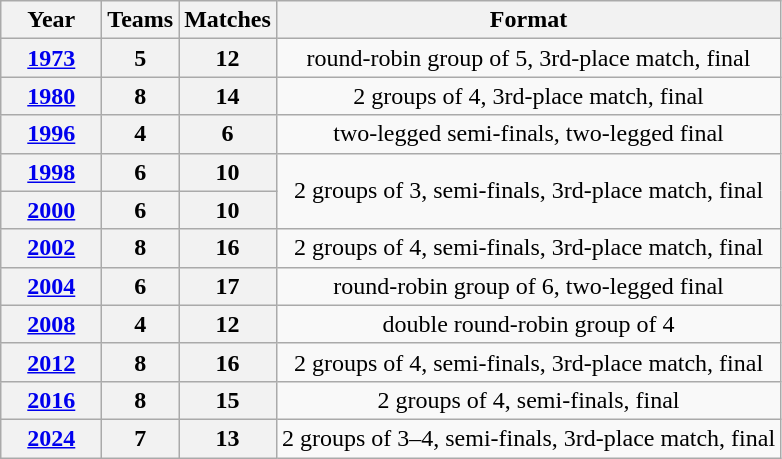<table class="wikitable" style="text-align:center">
<tr>
<th width=60>Year</th>
<th>Teams</th>
<th>Matches</th>
<th>Format</th>
</tr>
<tr>
<th><a href='#'>1973</a></th>
<th>5</th>
<th>12</th>
<td>round-robin group of 5, 3rd-place match, final</td>
</tr>
<tr>
<th><a href='#'>1980</a></th>
<th>8</th>
<th>14</th>
<td>2 groups of 4, 3rd-place match, final</td>
</tr>
<tr>
<th><a href='#'>1996</a></th>
<th>4</th>
<th>6</th>
<td>two-legged semi-finals, two-legged final</td>
</tr>
<tr>
<th><a href='#'>1998</a></th>
<th>6</th>
<th>10</th>
<td rowspan=2>2 groups of 3, semi-finals, 3rd-place match, final</td>
</tr>
<tr>
<th><a href='#'>2000</a></th>
<th>6</th>
<th>10</th>
</tr>
<tr>
<th><a href='#'>2002</a></th>
<th>8</th>
<th>16</th>
<td>2 groups of 4, semi-finals, 3rd-place match, final</td>
</tr>
<tr>
<th><a href='#'>2004</a></th>
<th>6</th>
<th>17</th>
<td>round-robin group of 6, two-legged final</td>
</tr>
<tr>
<th><a href='#'>2008</a></th>
<th>4</th>
<th>12</th>
<td>double round-robin group of 4</td>
</tr>
<tr>
<th><a href='#'>2012</a></th>
<th>8</th>
<th>16</th>
<td>2 groups of 4, semi-finals, 3rd-place match, final</td>
</tr>
<tr>
<th><a href='#'>2016</a></th>
<th>8</th>
<th>15</th>
<td>2 groups of 4, semi-finals, final</td>
</tr>
<tr>
<th><a href='#'>2024</a></th>
<th>7</th>
<th>13</th>
<td>2 groups of 3–4, semi-finals, 3rd-place match, final</td>
</tr>
</table>
